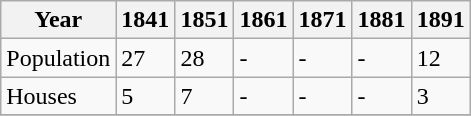<table class="wikitable">
<tr>
<th>Year</th>
<th>1841</th>
<th>1851</th>
<th>1861</th>
<th>1871</th>
<th>1881</th>
<th>1891</th>
</tr>
<tr>
<td>Population</td>
<td>27</td>
<td>28</td>
<td>-</td>
<td>-</td>
<td>-</td>
<td>12</td>
</tr>
<tr>
<td>Houses</td>
<td>5</td>
<td>7</td>
<td>-</td>
<td>-</td>
<td>-</td>
<td>3</td>
</tr>
<tr>
</tr>
</table>
